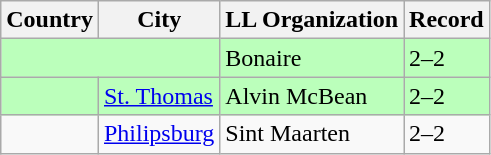<table class="wikitable">
<tr>
<th>Country</th>
<th>City</th>
<th>LL Organization</th>
<th>Record</th>
</tr>
<tr bgcolor=#bbffbb>
<td colspan=2><strong></strong></td>
<td>Bonaire</td>
<td>2–2</td>
</tr>
<tr bgcolor=#bbffbb>
<td><strong></strong></td>
<td><a href='#'>St. Thomas</a></td>
<td>Alvin McBean</td>
<td>2–2</td>
</tr>
<tr>
<td><strong></strong></td>
<td><a href='#'>Philipsburg</a></td>
<td>Sint Maarten</td>
<td>2–2</td>
</tr>
</table>
